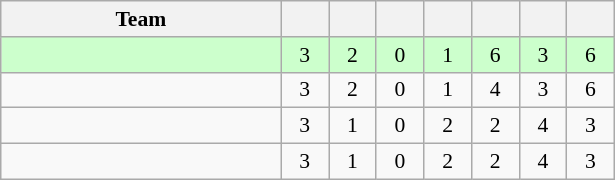<table class="wikitable" style="text-align: center; font-size: 90%;">
<tr>
<th width=180>Team</th>
<th width=25></th>
<th width=25></th>
<th width=25></th>
<th width=25></th>
<th width=25></th>
<th width=25></th>
<th width=25></th>
</tr>
<tr bgcolor=#ccffcc>
<td align=left></td>
<td>3</td>
<td>2</td>
<td>0</td>
<td>1</td>
<td>6</td>
<td>3</td>
<td>6</td>
</tr>
<tr>
<td align=left></td>
<td>3</td>
<td>2</td>
<td>0</td>
<td>1</td>
<td>4</td>
<td>3</td>
<td>6</td>
</tr>
<tr>
<td align=left></td>
<td>3</td>
<td>1</td>
<td>0</td>
<td>2</td>
<td>2</td>
<td>4</td>
<td>3</td>
</tr>
<tr>
<td align=left></td>
<td>3</td>
<td>1</td>
<td>0</td>
<td>2</td>
<td>2</td>
<td>4</td>
<td>3</td>
</tr>
</table>
